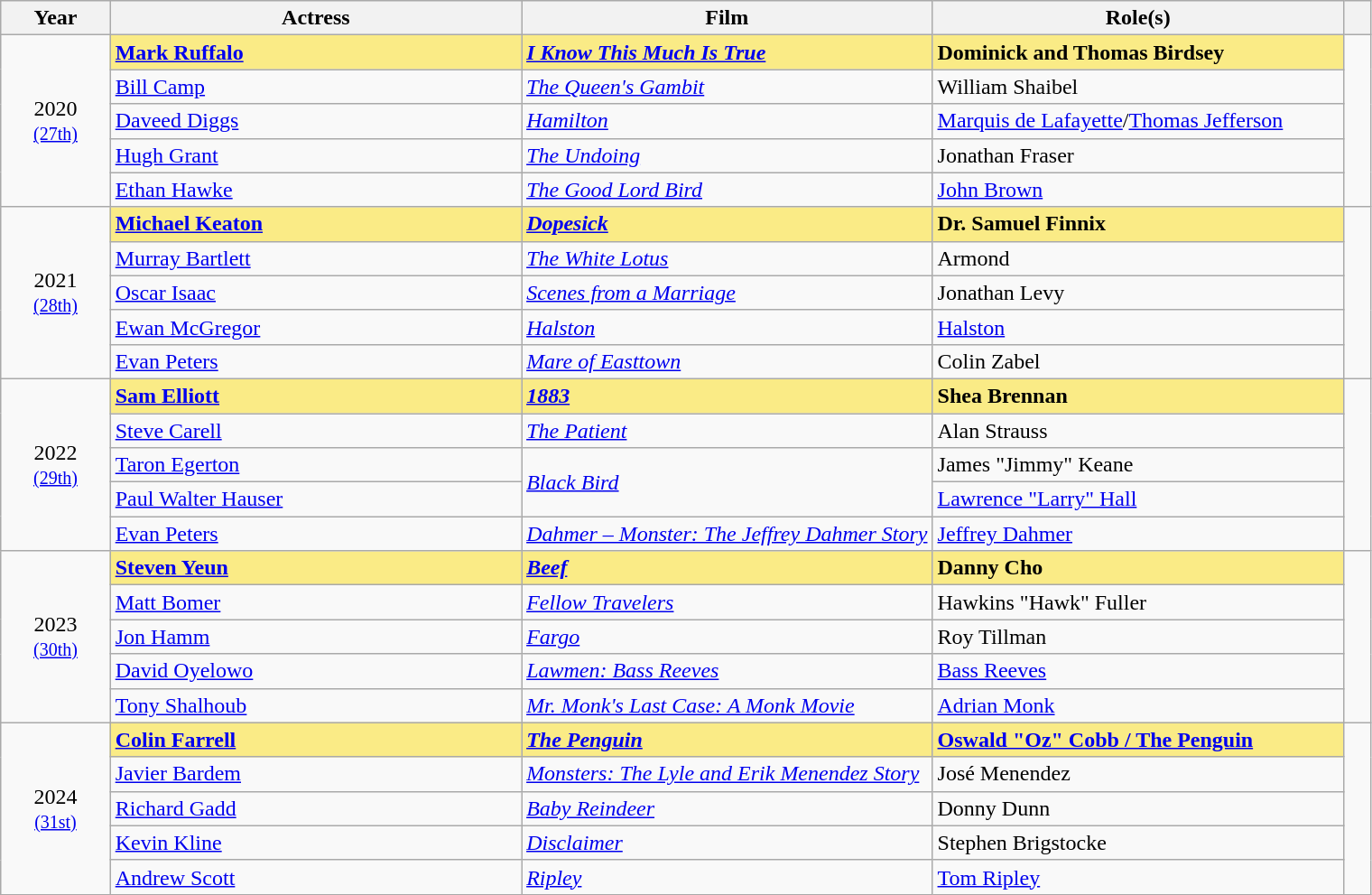<table class="wikitable sortable" style="text-align:left;">
<tr>
<th scope="col" style="width:8%;">Year</th>
<th scope="col" style="width:30%;">Actress</th>
<th scope="col" style="width:30%;">Film</th>
<th scope="col" style="width:30%;">Role(s)</th>
<th class=unsortable><strong></strong></th>
</tr>
<tr>
<td rowspan="5" align="center">2020<br><small><a href='#'>(27th)</a> </small></td>
<td style="background:#FAEB86;"><strong><a href='#'>Mark Ruffalo</a></strong></td>
<td style="background:#FAEB86;"><strong><em><a href='#'>I Know This Much Is True</a></em></strong></td>
<td style="background:#FAEB86;"><strong>Dominick and Thomas Birdsey</strong></td>
<td rowspan=5></td>
</tr>
<tr>
<td><a href='#'>Bill Camp</a></td>
<td><em><a href='#'>The Queen's Gambit</a></em></td>
<td>William Shaibel</td>
</tr>
<tr>
<td><a href='#'>Daveed Diggs</a></td>
<td><em><a href='#'>Hamilton</a></em></td>
<td><a href='#'>Marquis de Lafayette</a>/<a href='#'>Thomas Jefferson</a></td>
</tr>
<tr>
<td><a href='#'>Hugh Grant</a></td>
<td><em><a href='#'>The Undoing</a></em></td>
<td>Jonathan Fraser</td>
</tr>
<tr>
<td><a href='#'>Ethan Hawke</a></td>
<td><em><a href='#'>The Good Lord Bird</a></em></td>
<td><a href='#'>John Brown</a></td>
</tr>
<tr>
<td rowspan="5" align="center">2021<br><small><a href='#'>(28th)</a> </small></td>
<td style="background:#FAEB86;"><strong><a href='#'>Michael Keaton</a></strong></td>
<td style="background:#FAEB86;"><strong><em><a href='#'>Dopesick</a></em></strong></td>
<td style="background:#FAEB86;"><strong>Dr. Samuel Finnix</strong></td>
<td rowspan=5></td>
</tr>
<tr>
<td><a href='#'>Murray Bartlett</a></td>
<td><em><a href='#'>The White Lotus</a></em></td>
<td>Armond</td>
</tr>
<tr>
<td><a href='#'>Oscar Isaac</a></td>
<td><em><a href='#'>Scenes from a Marriage</a></em></td>
<td>Jonathan Levy</td>
</tr>
<tr>
<td><a href='#'>Ewan McGregor</a></td>
<td><em><a href='#'>Halston</a></em></td>
<td><a href='#'>Halston</a></td>
</tr>
<tr>
<td><a href='#'>Evan Peters</a></td>
<td><em><a href='#'>Mare of Easttown</a></em></td>
<td>Colin Zabel</td>
</tr>
<tr>
<td rowspan="5" align="center">2022<br><small><a href='#'>(29th)</a> </small></td>
<td style="background:#FAEB86;"><strong><a href='#'>Sam Elliott</a></strong></td>
<td style="background:#FAEB86;"><strong><em><a href='#'>1883</a></em></strong></td>
<td style="background:#FAEB86;"><strong>Shea Brennan</strong></td>
<td rowspan=5></td>
</tr>
<tr>
<td><a href='#'>Steve Carell</a></td>
<td><em><a href='#'>The Patient</a></em></td>
<td>Alan Strauss</td>
</tr>
<tr>
<td><a href='#'>Taron Egerton</a></td>
<td rowspan="2"><em><a href='#'>Black Bird</a></em></td>
<td>James "Jimmy" Keane</td>
</tr>
<tr>
<td><a href='#'>Paul Walter Hauser</a></td>
<td><a href='#'>Lawrence "Larry" Hall</a></td>
</tr>
<tr>
<td><a href='#'>Evan Peters</a></td>
<td><em><a href='#'>Dahmer – Monster: The Jeffrey Dahmer Story</a></em></td>
<td><a href='#'>Jeffrey Dahmer</a></td>
</tr>
<tr>
<td rowspan="5" align="center">2023<br><small><a href='#'>(30th)</a> </small></td>
<td style="background:#FAEB86;"><strong><a href='#'>Steven Yeun</a></strong></td>
<td style="background:#FAEB86;"><strong><em><a href='#'>Beef</a></em></strong></td>
<td style="background:#FAEB86;"><strong>Danny Cho</strong></td>
<td rowspan=5></td>
</tr>
<tr>
<td><a href='#'>Matt Bomer</a></td>
<td><em><a href='#'>Fellow Travelers</a></em></td>
<td>Hawkins "Hawk" Fuller</td>
</tr>
<tr>
<td><a href='#'>Jon Hamm</a></td>
<td><em><a href='#'>Fargo</a></em></td>
<td>Roy Tillman</td>
</tr>
<tr>
<td><a href='#'>David Oyelowo</a></td>
<td><em><a href='#'>Lawmen: Bass Reeves</a></em></td>
<td><a href='#'>Bass Reeves</a></td>
</tr>
<tr>
<td><a href='#'>Tony Shalhoub</a></td>
<td><em><a href='#'>Mr. Monk's Last Case: A Monk Movie</a></em></td>
<td><a href='#'>Adrian Monk</a></td>
</tr>
<tr>
<td rowspan="5" align="center">2024<br><small><a href='#'>(31st)</a> </small></td>
<td style="background:#FAEB86;"><strong><a href='#'>Colin Farrell</a></strong></td>
<td style="background:#FAEB86;"><strong><em><a href='#'>The Penguin</a></em></strong></td>
<td style="background:#FAEB86;"><strong><a href='#'>Oswald "Oz" Cobb / The Penguin</a></strong></td>
<td rowspan=5></td>
</tr>
<tr>
<td><a href='#'>Javier Bardem</a></td>
<td><em><a href='#'>Monsters: The Lyle and Erik Menendez Story</a></em></td>
<td>José Menendez</td>
</tr>
<tr>
<td><a href='#'>Richard Gadd</a></td>
<td><em><a href='#'>Baby Reindeer</a></em></td>
<td>Donny Dunn</td>
</tr>
<tr>
<td><a href='#'>Kevin Kline</a></td>
<td><em><a href='#'>Disclaimer</a></em></td>
<td>Stephen Brigstocke</td>
</tr>
<tr>
<td><a href='#'>Andrew Scott</a></td>
<td><em><a href='#'>Ripley</a></em></td>
<td><a href='#'>Tom Ripley</a></td>
</tr>
</table>
